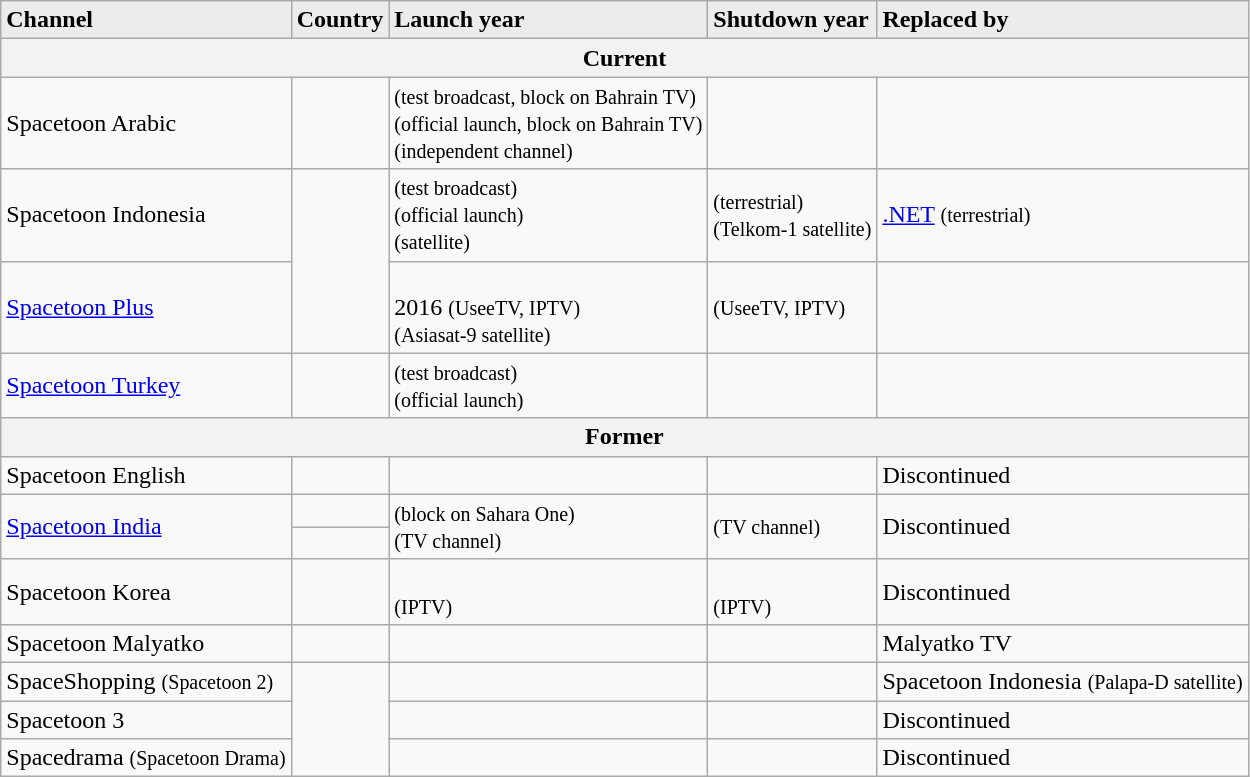<table class="sortable wikitable">
<tr bgcolor="#ececec">
<td><strong>Channel</strong></td>
<td><strong>Country</strong></td>
<td><strong>Launch year</strong></td>
<td><strong>Shutdown year</strong></td>
<td><strong>Replaced by</strong></td>
</tr>
<tr>
<th colspan="5">Current</th>
</tr>
<tr>
<td>Spacetoon Arabic</td>
<td></td>
<td> <small>(test broadcast, block on Bahrain TV)</small><br> <small>(official launch, block on Bahrain TV)</small><br> <small>(independent channel)</small></td>
<td></td>
<td></td>
</tr>
<tr>
<td>Spacetoon Indonesia</td>
<td rowspan="2"></td>
<td> <small>(test broadcast)</small><br> <small>(official launch)</small><br> <small>(satellite)</small></td>
<td> <small>(terrestrial)</small><br> <small>(Telkom-1 satellite)</small></td>
<td><a href='#'>.NET</a> <small>(terrestrial)</small></td>
</tr>
<tr>
<td><a href='#'>Spacetoon Plus</a></td>
<td><br>2016 <small>(UseeTV, IPTV)</small><br> <small>(Asiasat-9 satellite)</small></td>
<td> <small>(UseeTV, IPTV)</small></td>
<td></td>
</tr>
<tr>
<td><a href='#'>Spacetoon Turkey</a></td>
<td></td>
<td> <small>(test broadcast)</small><br> <small>(official launch)</small></td>
<td></td>
<td></td>
</tr>
<tr>
<th colspan="5">Former</th>
</tr>
<tr>
<td>Spacetoon English</td>
<td></td>
<td></td>
<td></td>
<td>Discontinued</td>
</tr>
<tr>
<td rowspan="2"><a href='#'>Spacetoon India</a></td>
<td></td>
<td rowspan="2"> <small>(block on Sahara One)</small><br> <small>(TV channel)</small></td>
<td rowspan="2"> <small>(TV channel)</small></td>
<td rowspan="2">Discontinued</td>
</tr>
<tr>
<td></td>
</tr>
<tr>
<td>Spacetoon Korea</td>
<td></td>
<td><br> <small>(IPTV)</small></td>
<td><br> <small>(IPTV)</small></td>
<td>Discontinued</td>
</tr>
<tr>
<td>Spacetoon Malyatko</td>
<td></td>
<td></td>
<td></td>
<td>Malyatko TV</td>
</tr>
<tr>
<td>SpaceShopping <small>(Spacetoon 2)</small></td>
<td rowspan="3"></td>
<td></td>
<td></td>
<td>Spacetoon Indonesia <small>(Palapa-D satellite)</small></td>
</tr>
<tr>
<td>Spacetoon 3</td>
<td></td>
<td></td>
<td>Discontinued</td>
</tr>
<tr>
<td>Spacedrama <small>(Spacetoon Drama)</small></td>
<td></td>
<td></td>
<td>Discontinued</td>
</tr>
</table>
